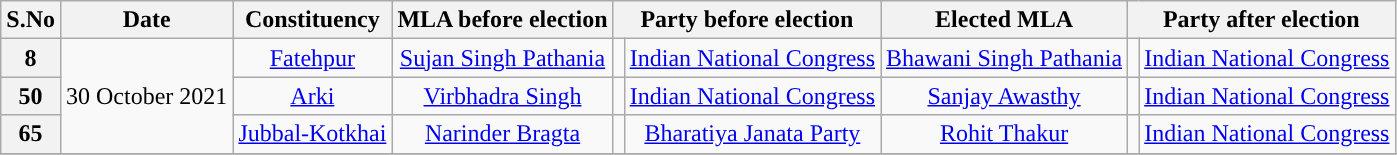<table class="wikitable sortable" style="text-align:center;">
<tr>
<th>S.No</th>
<th>Date</th>
<th>Constituency</th>
<th>MLA before election</th>
<th colspan="2">Party before election</th>
<th>Elected MLA</th>
<th colspan="2">Party after election</th>
</tr>
<tr>
<th>8</th>
<td Rowspan=3>30 October 2021</td>
<td><a href='#'>Fatehpur</a></td>
<td><a href='#'>Sujan Singh Pathania</a></td>
<td></td>
<td><a href='#'>Indian National Congress</a></td>
<td><a href='#'>Bhawani Singh Pathania</a></td>
<td></td>
<td><a href='#'>Indian National Congress</a></td>
</tr>
<tr>
<th>50</th>
<td><a href='#'>Arki</a></td>
<td><a href='#'>Virbhadra Singh</a></td>
<td></td>
<td><a href='#'>Indian National Congress</a></td>
<td><a href='#'>Sanjay Awasthy</a></td>
<td></td>
<td><a href='#'>Indian National Congress</a></td>
</tr>
<tr>
<th>65</th>
<td><a href='#'>Jubbal-Kotkhai</a></td>
<td><a href='#'>Narinder Bragta</a></td>
<td></td>
<td><a href='#'>Bharatiya Janata Party</a></td>
<td><a href='#'>Rohit Thakur</a></td>
<td></td>
<td><a href='#'>Indian National Congress</a></td>
</tr>
<tr>
</tr>
</table>
